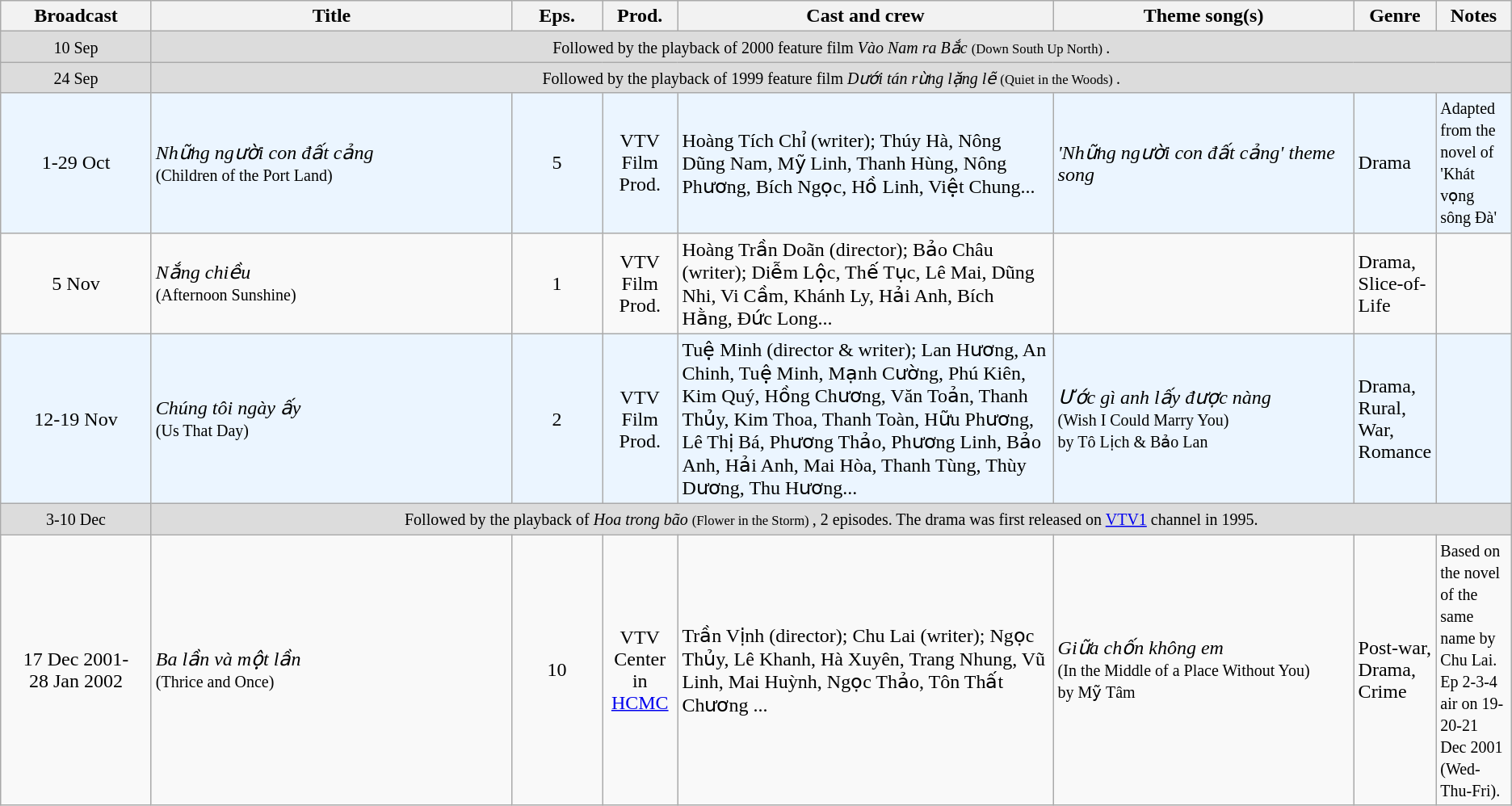<table class="wikitable sortable">
<tr>
<th style="width:10%;">Broadcast</th>
<th style="width:24%;">Title</th>
<th style="width:6%;">Eps.</th>
<th style="width:5%;">Prod.</th>
<th style="width:25%;">Cast and crew</th>
<th style="width:20%;">Theme song(s)</th>
<th style="width:5%;">Genre</th>
<th style="width:5%;">Notes</th>
</tr>
<tr ---- bgcolor="#DCDCDC">
<td style="text-align:center;"><small>10 Sep</small></td>
<td colspan="7" align=center><small> Followed by the playback of 2000 feature film <em>Vào Nam ra Bắc</em> <small> (Down South Up North) </small>.</small></td>
</tr>
<tr ---- bgcolor="#DCDCDC">
<td style="text-align:center;"><small>24 Sep</small></td>
<td colspan="7" align=center><small>Followed by the playback of 1999 feature film <em>Dưới tán rừng lặng lẽ</em> <small> (Quiet in the Woods) </small>.</small></td>
</tr>
<tr ---- bgcolor="#ebf5ff">
<td style="text-align:center;">1-29 Oct<br></td>
<td><em>Những người con đất cảng</em> <br><small>(Children of the Port Land)</small></td>
<td style="text-align:center;">5</td>
<td style="text-align:center;">VTV Film Prod.</td>
<td>Hoàng Tích Chỉ (writer); Thúy Hà, Nông Dũng Nam, Mỹ Linh, Thanh Hùng, Nông Phương, Bích Ngọc, Hồ Linh, Việt Chung...</td>
<td><em> 'Những người con đất cảng' theme song</em></td>
<td>Drama</td>
<td><small>Adapted from the novel of 'Khát vọng sông Đà'</small></td>
</tr>
<tr>
<td style="text-align:center;">5 Nov <br> </td>
<td><em>Nắng chiều</em> <br> <small> (Afternoon Sunshine) </small></td>
<td style="text-align:center;">1</td>
<td style="text-align:center;">VTV Film Prod.</td>
<td>Hoàng Trần Doãn (director); Bảo Châu (writer); Diễm Lộc, Thế Tục, Lê Mai, Dũng Nhi, Vi Cầm, Khánh Ly, Hải Anh, Bích Hằng, Đức Long...</td>
<td></td>
<td>Drama, Slice-of-Life</td>
<td></td>
</tr>
<tr ---- bgcolor="#ebf5ff">
<td style="text-align:center;">12-19 Nov<br></td>
<td><em>Chúng tôi ngày ấy</em> <br><small>(Us That Day)</small></td>
<td style="text-align:center;">2</td>
<td style="text-align:center;">VTV Film Prod.</td>
<td>Tuệ Minh (director & writer); Lan Hương, An Chinh, Tuệ Minh, Mạnh Cường, Phú Kiên, Kim Quý, Hồng Chương, Văn Toản, Thanh Thủy, Kim Thoa, Thanh Toàn, Hữu Phương, Lê Thị Bá, Phương Thảo, Phương Linh, Bảo Anh, Hải Anh, Mai Hòa, Thanh Tùng, Thùy Dương, Thu Hương...</td>
<td><em>Ước gì anh lấy được nàng</em><br><small>(Wish I Could Marry You)<br>by Tô Lịch & Bảo Lan</small></td>
<td>Drama, Rural, War, Romance</td>
<td></td>
</tr>
<tr ---- bgcolor="#DCDCDC">
<td style="text-align:center;"><small>3-10 Dec</small></td>
<td colspan="7" align=center><small>Followed by the playback of <em>Hoa trong bão</em> <small> (Flower in the Storm) </small>, 2 episodes. The drama was first released on <a href='#'>VTV1</a> channel in 1995.</small></td>
</tr>
<tr>
<td style="text-align:center;">17 Dec 2001-<br>28 Jan 2002 <br></td>
<td><em>Ba lần và một lần</em> <br><small>(Thrice and Once)</small></td>
<td style="text-align:center;">10</td>
<td style="text-align:center;">VTV Center in <a href='#'>HCMC</a></td>
<td>Trần Vịnh (director); Chu Lai (writer); Ngọc Thủy, Lê Khanh, Hà Xuyên, Trang Nhung, Vũ Linh, Mai Huỳnh, Ngọc Thảo, Tôn Thất Chương ...</td>
<td><em>Giữa chốn không em</em><br><small>(In the Middle of a Place Without You)<br>by Mỹ Tâm</small></td>
<td>Post-war, Drama, Crime</td>
<td><small>Based on the novel of the same name by Chu Lai. Ep 2-3-4 air on 19-20-21 Dec 2001 (Wed-Thu-Fri).</small></td>
</tr>
</table>
